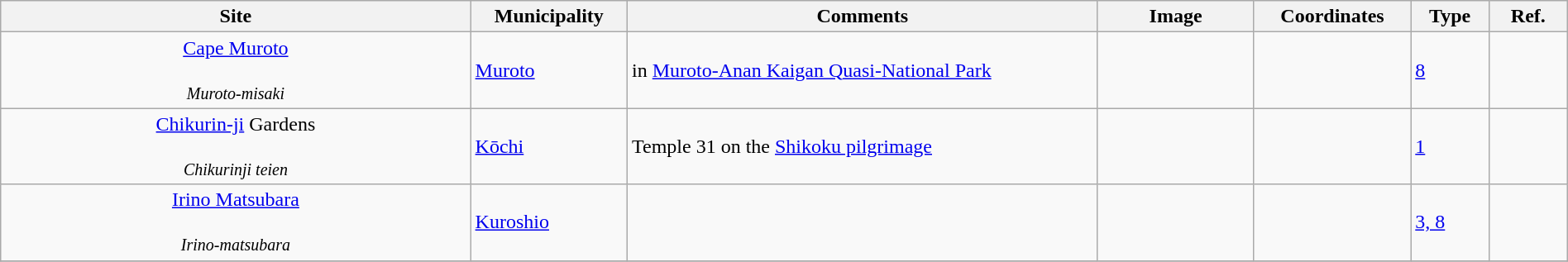<table class="wikitable sortable"  style="width:100%;">
<tr>
<th width="30%" align="left">Site</th>
<th width="10%" align="left">Municipality</th>
<th width="30%" align="left" class="unsortable">Comments</th>
<th width="10%" align="left"  class="unsortable">Image</th>
<th width="10%" align="left" class="unsortable">Coordinates</th>
<th width="5%" align="left">Type</th>
<th width="5%" align="left"  class="unsortable">Ref.</th>
</tr>
<tr>
<td align="center"><a href='#'>Cape Muroto</a><br><br><small><em>Muroto-misaki</em></small></td>
<td><a href='#'>Muroto</a></td>
<td>in <a href='#'>Muroto-Anan Kaigan Quasi-National Park</a></td>
<td></td>
<td></td>
<td><a href='#'>8</a></td>
<td></td>
</tr>
<tr>
<td align="center"><a href='#'>Chikurin-ji</a> Gardens<br><br><small><em>Chikurinji teien</em></small></td>
<td><a href='#'>Kōchi</a></td>
<td>Temple 31 on the <a href='#'>Shikoku pilgrimage</a></td>
<td></td>
<td></td>
<td><a href='#'>1</a></td>
<td></td>
</tr>
<tr>
<td align="center"><a href='#'>Irino Matsubara</a><br><br><small><em>Irino-matsubara</em></small></td>
<td><a href='#'>Kuroshio</a></td>
<td></td>
<td></td>
<td></td>
<td><a href='#'>3, 8</a></td>
<td></td>
</tr>
<tr>
</tr>
</table>
